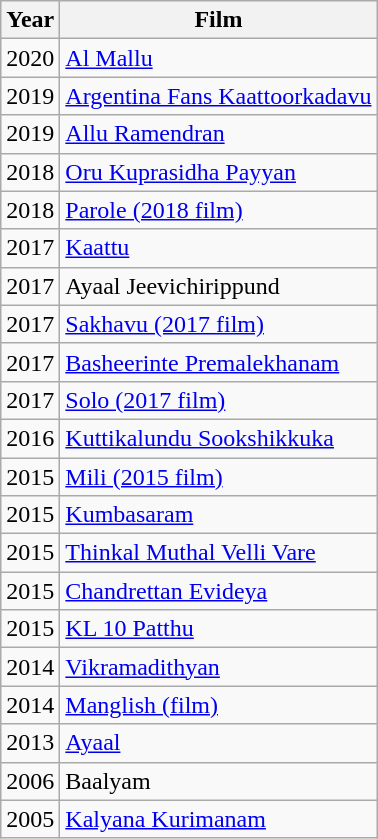<table class="wikitable sortable">
<tr>
<th>Year</th>
<th>Film</th>
</tr>
<tr>
<td>2020</td>
<td><a href='#'>Al Mallu</a></td>
</tr>
<tr>
<td>2019</td>
<td><a href='#'>Argentina Fans Kaattoorkadavu</a></td>
</tr>
<tr>
<td>2019</td>
<td><a href='#'>Allu Ramendran</a></td>
</tr>
<tr>
<td>2018</td>
<td><a href='#'>Oru Kuprasidha Payyan</a></td>
</tr>
<tr>
<td>2018</td>
<td><a href='#'>Parole (2018 film)</a></td>
</tr>
<tr>
<td>2017</td>
<td><a href='#'>Kaattu</a></td>
</tr>
<tr>
<td>2017</td>
<td>Ayaal Jeevichirippund</td>
</tr>
<tr>
<td>2017</td>
<td><a href='#'>Sakhavu (2017 film)</a></td>
</tr>
<tr>
<td>2017</td>
<td><a href='#'>Basheerinte Premalekhanam</a></td>
</tr>
<tr>
<td>2017</td>
<td><a href='#'>Solo (2017 film)</a></td>
</tr>
<tr>
<td>2016</td>
<td><a href='#'>Kuttikalundu Sookshikkuka</a></td>
</tr>
<tr>
<td>2015</td>
<td><a href='#'>Mili (2015 film)</a></td>
</tr>
<tr>
<td>2015</td>
<td><a href='#'>Kumbasaram</a></td>
</tr>
<tr>
<td>2015</td>
<td><a href='#'>Thinkal Muthal Velli Vare</a></td>
</tr>
<tr>
<td>2015</td>
<td><a href='#'>Chandrettan Evideya</a></td>
</tr>
<tr>
<td>2015</td>
<td><a href='#'>KL 10 Patthu</a></td>
</tr>
<tr>
<td>2014</td>
<td><a href='#'>Vikramadithyan</a></td>
</tr>
<tr>
<td>2014</td>
<td><a href='#'>Manglish (film)</a></td>
</tr>
<tr>
<td>2013</td>
<td><a href='#'>Ayaal</a></td>
</tr>
<tr>
<td>2006</td>
<td>Baalyam</td>
</tr>
<tr>
<td>2005</td>
<td><a href='#'>Kalyana Kurimanam</a></td>
</tr>
</table>
